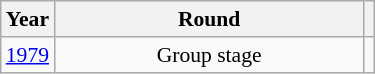<table class="wikitable" style="text-align: center; font-size:90%">
<tr>
<th>Year</th>
<th style="width:200px">Round</th>
<th></th>
</tr>
<tr>
<td><a href='#'>1979</a></td>
<td>Group stage</td>
<td></td>
</tr>
</table>
